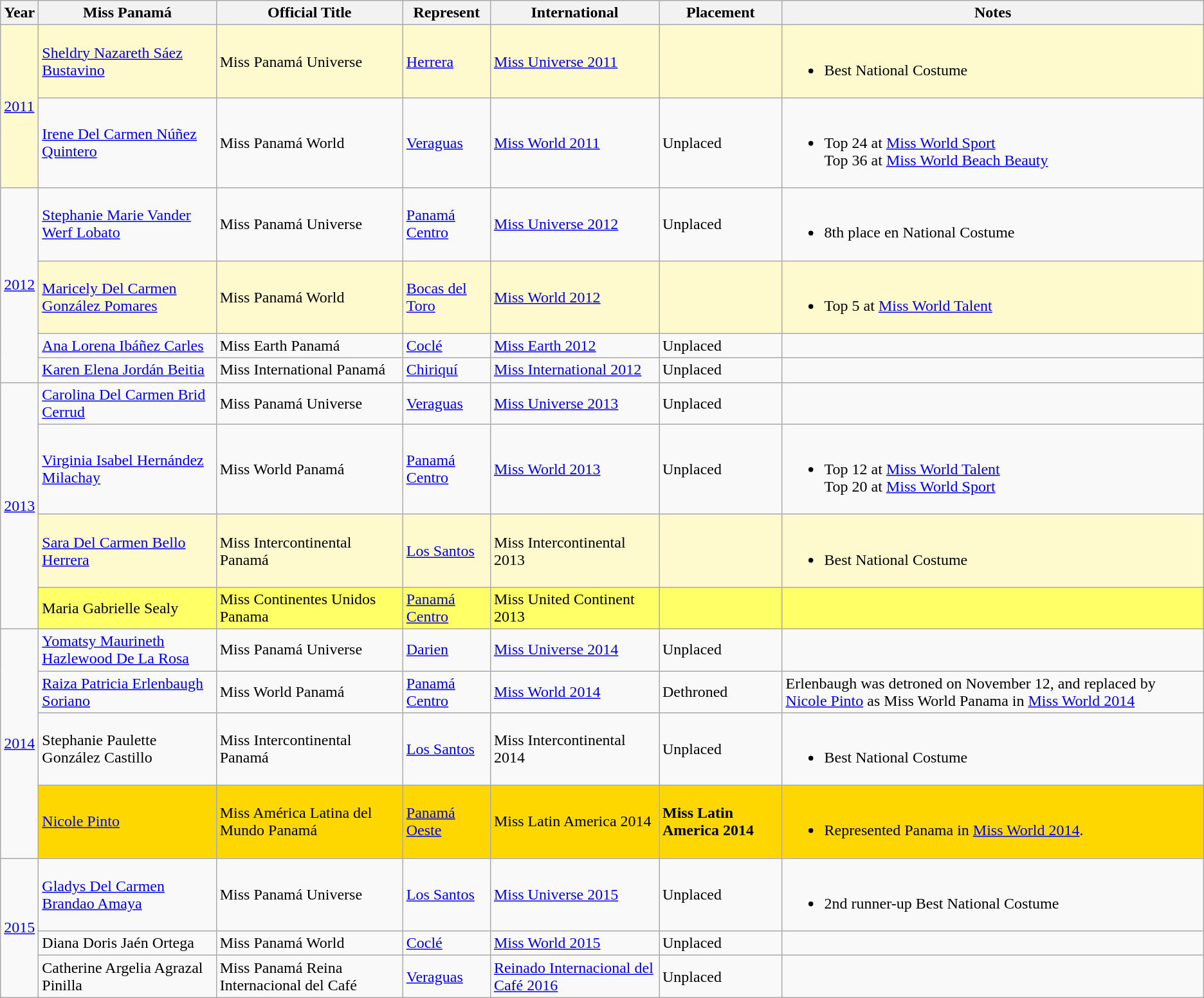<table class="sortable wikitable">
<tr>
<th>Year</th>
<th>Miss Panamá</th>
<th>Official Title</th>
<th>Represent</th>
<th>International</th>
<th>Placement</th>
<th>Notes</th>
</tr>
<tr style="background:#fffacd;">
<td rowspan=2><a href='#'>2011</a></td>
<td><a href='#'>Sheldry Nazareth Sáez Bustavino</a></td>
<td>Miss Panamá Universe</td>
<td><a href='#'>Herrera</a></td>
<td><a href='#'>Miss Universe 2011</a></td>
<td></td>
<td><br><ul><li>Best National Costume</li></ul></td>
</tr>
<tr>
<td><a href='#'>Irene Del Carmen Núñez Quintero</a></td>
<td>Miss Panamá World</td>
<td><a href='#'>Veraguas</a></td>
<td><a href='#'>Miss World 2011</a></td>
<td>Unplaced</td>
<td><br><ul><li>Top 24 at <a href='#'>Miss World Sport</a> <br> Top 36 at <a href='#'>Miss World Beach Beauty</a></li></ul></td>
</tr>
<tr>
<td rowspan=4><a href='#'>2012</a></td>
<td><a href='#'>Stephanie Marie Vander Werf Lobato</a></td>
<td>Miss Panamá Universe</td>
<td><a href='#'>Panamá Centro</a></td>
<td><a href='#'>Miss Universe 2012</a></td>
<td>Unplaced</td>
<td><br><ul><li>8th place en National Costume</li></ul></td>
</tr>
<tr style="background:#fffacd;">
<td><a href='#'>Maricely Del Carmen González Pomares</a></td>
<td>Miss Panamá World</td>
<td><a href='#'>Bocas del Toro</a></td>
<td><a href='#'>Miss World 2012</a></td>
<td></td>
<td><br><ul><li>Top 5 at <a href='#'>Miss World Talent</a></li></ul></td>
</tr>
<tr>
<td><a href='#'>Ana Lorena Ibáñez Carles</a></td>
<td>Miss Earth Panamá</td>
<td><a href='#'>Coclé</a></td>
<td><a href='#'>Miss Earth 2012</a></td>
<td>Unplaced</td>
<td></td>
</tr>
<tr>
<td><a href='#'>Karen Elena Jordán Beitia</a></td>
<td>Miss International Panamá</td>
<td><a href='#'>Chiriquí</a></td>
<td><a href='#'>Miss International 2012</a></td>
<td>Unplaced</td>
<td></td>
</tr>
<tr>
<td rowspan=4><a href='#'>2013</a></td>
<td><a href='#'>Carolina Del Carmen Brid Cerrud</a></td>
<td>Miss Panamá Universe</td>
<td><a href='#'>Veraguas</a></td>
<td><a href='#'>Miss Universe 2013</a></td>
<td>Unplaced</td>
<td></td>
</tr>
<tr>
<td><a href='#'>Virginia Isabel Hernández Milachay</a></td>
<td>Miss World Panamá</td>
<td><a href='#'>Panamá Centro</a></td>
<td><a href='#'>Miss World 2013</a></td>
<td>Unplaced</td>
<td><br><ul><li>Top 12 at <a href='#'>Miss World Talent</a> <br> Top 20 at <a href='#'>Miss World Sport</a></li></ul></td>
</tr>
<tr style="background:#fffacd;">
<td><a href='#'>Sara Del Carmen Bello Herrera</a></td>
<td>Miss Intercontinental Panamá</td>
<td><a href='#'>Los Santos</a></td>
<td>Miss Intercontinental 2013</td>
<td></td>
<td><br><ul><li>Best National Costume</li></ul></td>
</tr>
<tr style="background:#ff6;">
<td>Maria Gabrielle Sealy</td>
<td>Miss Continentes Unidos Panama</td>
<td><a href='#'>Panamá Centro</a></td>
<td>Miss United Continent 2013</td>
<td></td>
<td></td>
</tr>
<tr>
<td rowspan=4><a href='#'>2014</a></td>
<td><a href='#'>Yomatsy Maurineth Hazlewood De La Rosa</a></td>
<td>Miss Panamá Universe</td>
<td><a href='#'>Darien</a></td>
<td><a href='#'>Miss Universe 2014</a></td>
<td>Unplaced</td>
<td></td>
</tr>
<tr>
<td><a href='#'>Raiza Patricia Erlenbaugh Soriano</a></td>
<td>Miss World Panamá</td>
<td><a href='#'>Panamá Centro</a></td>
<td><a href='#'>Miss World 2014</a></td>
<td>Dethroned</td>
<td>Erlenbaugh was detroned on November 12, and replaced by <a href='#'>Nicole Pinto</a> as Miss World Panama in <a href='#'>Miss World 2014</a></td>
</tr>
<tr>
<td>Stephanie Paulette González Castillo</td>
<td>Miss Intercontinental Panamá</td>
<td><a href='#'>Los Santos</a></td>
<td>Miss Intercontinental 2014</td>
<td>Unplaced</td>
<td><br><ul><li>Best National Costume</li></ul></td>
</tr>
<tr style="background:gold;">
<td><a href='#'>Nicole Pinto</a></td>
<td>Miss América Latina del Mundo Panamá</td>
<td><a href='#'>Panamá Oeste</a></td>
<td>Miss Latin America 2014</td>
<td><strong>Miss Latin America 2014</strong></td>
<td><br><ul><li>Represented Panama in <a href='#'>Miss World 2014</a>.</li></ul></td>
</tr>
<tr>
<td rowspan=3><a href='#'>2015</a></td>
<td><a href='#'>Gladys Del Carmen Brandao Amaya</a></td>
<td>Miss Panamá Universe</td>
<td><a href='#'>Los Santos</a></td>
<td><a href='#'>Miss Universe 2015</a></td>
<td>Unplaced</td>
<td><br><ul><li>2nd runner-up Best National Costume</li></ul></td>
</tr>
<tr>
<td>Diana Doris Jaén Ortega</td>
<td>Miss Panamá World</td>
<td><a href='#'>Coclé</a></td>
<td><a href='#'>Miss World 2015</a></td>
<td>Unplaced</td>
<td></td>
</tr>
<tr>
<td>Catherine Argelia Agrazal Pinilla</td>
<td>Miss Panamá Reina Internacional del Café</td>
<td><a href='#'>Veraguas</a></td>
<td><a href='#'>Reinado Internacional del Café 2016</a></td>
<td>Unplaced</td>
<td></td>
</tr>
</table>
